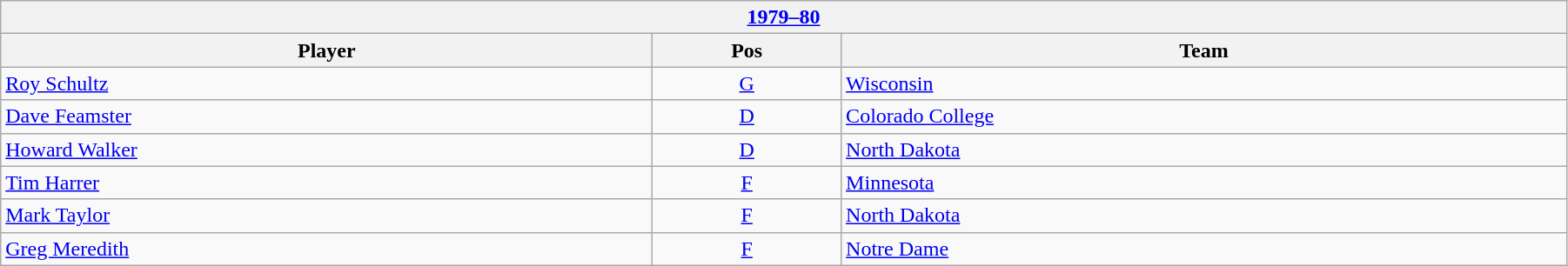<table class="wikitable" width=95%>
<tr>
<th colspan=3><a href='#'>1979–80</a></th>
</tr>
<tr>
<th>Player</th>
<th>Pos</th>
<th>Team</th>
</tr>
<tr>
<td><a href='#'>Roy Schultz</a></td>
<td align=center><a href='#'>G</a></td>
<td><a href='#'>Wisconsin</a></td>
</tr>
<tr>
<td><a href='#'>Dave Feamster</a></td>
<td align=center><a href='#'>D</a></td>
<td><a href='#'>Colorado College</a></td>
</tr>
<tr>
<td><a href='#'>Howard Walker</a></td>
<td align=center><a href='#'>D</a></td>
<td><a href='#'>North Dakota</a></td>
</tr>
<tr>
<td><a href='#'>Tim Harrer</a></td>
<td align=center><a href='#'>F</a></td>
<td><a href='#'>Minnesota</a></td>
</tr>
<tr>
<td><a href='#'>Mark Taylor</a></td>
<td align=center><a href='#'>F</a></td>
<td><a href='#'>North Dakota</a></td>
</tr>
<tr>
<td><a href='#'>Greg Meredith</a></td>
<td align=center><a href='#'>F</a></td>
<td><a href='#'>Notre Dame</a></td>
</tr>
</table>
